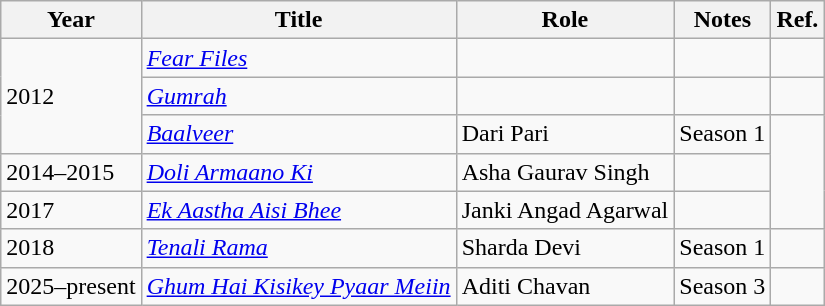<table class="wikitable sortable plainrowheaders">
<tr style="text-align:center;">
<th scope="col">Year</th>
<th scope="col">Title</th>
<th scope="col">Role</th>
<th>Notes</th>
<th>Ref.</th>
</tr>
<tr>
<td rowspan="3">2012</td>
<td><a href='#'><em>Fear Files</em></a></td>
<td></td>
<td></td>
<td></td>
</tr>
<tr>
<td><a href='#'><em>Gumrah</em></a></td>
<td></td>
<td></td>
<td></td>
</tr>
<tr>
<td><em><a href='#'>Baalveer</a></em></td>
<td>Dari Pari</td>
<td>Season 1</td>
<td rowspan="3"></td>
</tr>
<tr>
<td>2014–2015</td>
<td><em><a href='#'>Doli Armaano Ki</a></em></td>
<td>Asha Gaurav Singh</td>
<td></td>
</tr>
<tr>
<td>2017</td>
<td><em><a href='#'>Ek Aastha Aisi Bhee</a></em></td>
<td>Janki Angad Agarwal</td>
<td></td>
</tr>
<tr>
<td>2018</td>
<td><em><a href='#'>Tenali Rama</a></em></td>
<td>Sharda Devi</td>
<td>Season 1</td>
<td></td>
</tr>
<tr>
<td>2025–present</td>
<td><em><a href='#'>Ghum Hai Kisikey Pyaar Meiin</a></em></td>
<td>Aditi Chavan</td>
<td>Season 3</td>
<td></td>
</tr>
</table>
